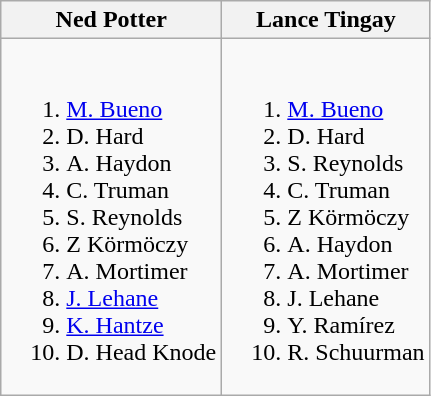<table class="wikitable">
<tr>
<th>Ned Potter</th>
<th>Lance Tingay<strong></strong></th>
</tr>
<tr style="vertical-align: top;">
<td style="white-space: nowrap;"><br><ol><li> <a href='#'>M. Bueno</a></li><li> D. Hard</li><li> A. Haydon</li><li> C. Truman</li><li> S. Reynolds</li><li> Z Körmöczy</li><li> A. Mortimer</li><li> <a href='#'>J. Lehane</a></li><li> <a href='#'>K. Hantze</a></li><li> D. Head Knode</li></ol></td>
<td style="white-space: nowrap;"><br><ol><li> <a href='#'>M. Bueno</a></li><li> D. Hard</li><li> S. Reynolds</li><li> C. Truman</li><li> Z Körmöczy</li><li> A. Haydon</li><li> A. Mortimer</li><li> J. Lehane</li><li> Y. Ramírez</li><li> R. Schuurman</li></ol></td>
</tr>
</table>
